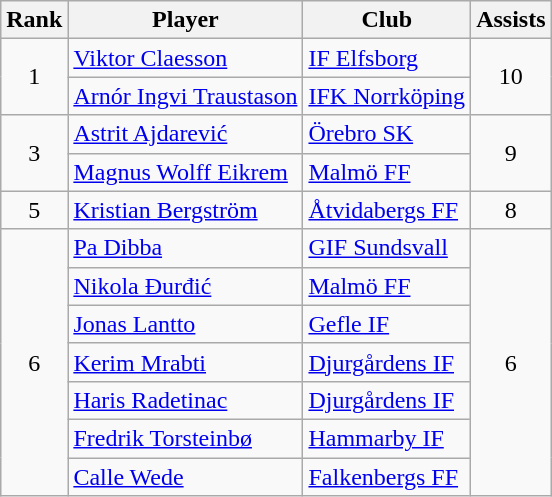<table class="wikitable" style="text-align:center">
<tr>
<th>Rank</th>
<th>Player</th>
<th>Club</th>
<th>Assists</th>
</tr>
<tr>
<td rowspan="2">1</td>
<td align="left"> <a href='#'>Viktor Claesson</a></td>
<td align="left"><a href='#'>IF Elfsborg</a></td>
<td rowspan="2">10</td>
</tr>
<tr>
<td align="left"> <a href='#'>Arnór Ingvi Traustason</a></td>
<td align="left"><a href='#'>IFK Norrköping</a></td>
</tr>
<tr>
<td rowspan="2">3</td>
<td align="left"> <a href='#'>Astrit Ajdarević</a></td>
<td align="left"><a href='#'>Örebro SK</a></td>
<td rowspan="2">9</td>
</tr>
<tr>
<td align="left"> <a href='#'>Magnus Wolff Eikrem</a></td>
<td align="left"><a href='#'>Malmö FF</a></td>
</tr>
<tr>
<td>5</td>
<td align="left"> <a href='#'>Kristian Bergström</a></td>
<td align="left"><a href='#'>Åtvidabergs FF</a></td>
<td>8</td>
</tr>
<tr>
<td rowspan="7">6</td>
<td align="left"> <a href='#'>Pa Dibba</a></td>
<td align="left"><a href='#'>GIF Sundsvall</a></td>
<td rowspan="7">6</td>
</tr>
<tr>
<td align="left"> <a href='#'>Nikola Đurđić</a></td>
<td align="left"><a href='#'>Malmö FF</a></td>
</tr>
<tr>
<td align="left"> <a href='#'>Jonas Lantto</a></td>
<td align="left"><a href='#'>Gefle IF</a></td>
</tr>
<tr>
<td align="left"> <a href='#'>Kerim Mrabti</a></td>
<td align="left"><a href='#'>Djurgårdens IF</a></td>
</tr>
<tr>
<td align="left"> <a href='#'>Haris Radetinac</a></td>
<td align="left"><a href='#'>Djurgårdens IF</a></td>
</tr>
<tr>
<td align="left"> <a href='#'>Fredrik Torsteinbø</a></td>
<td align="left"><a href='#'>Hammarby IF</a></td>
</tr>
<tr>
<td align="left"> <a href='#'>Calle Wede</a></td>
<td align="left"><a href='#'>Falkenbergs FF</a></td>
</tr>
</table>
